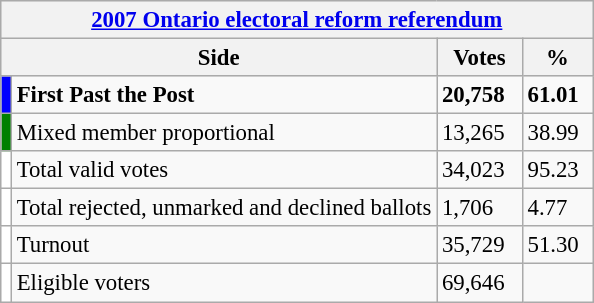<table class="wikitable" style="font-size: 95%; clear:both">
<tr style="background-color:#E9E9E9">
<th colspan=4><a href='#'>2007 Ontario electoral reform referendum</a></th>
</tr>
<tr style="background-color:#E9E9E9">
<th colspan=2 style="width: 130px">Side</th>
<th style="width: 50px">Votes</th>
<th style="width: 40px">%</th>
</tr>
<tr>
<td bgcolor="blue"></td>
<td><strong>First Past the Post</strong></td>
<td><strong>20,758</strong></td>
<td><strong>61.01</strong></td>
</tr>
<tr>
<td bgcolor="green"></td>
<td>Mixed member proportional</td>
<td>13,265</td>
<td>38.99</td>
</tr>
<tr>
<td bgcolor="white"></td>
<td>Total valid votes</td>
<td>34,023</td>
<td>95.23</td>
</tr>
<tr>
<td bgcolor="white"></td>
<td>Total rejected, unmarked and declined ballots</td>
<td>1,706</td>
<td>4.77</td>
</tr>
<tr>
<td bgcolor="white"></td>
<td>Turnout</td>
<td>35,729</td>
<td>51.30</td>
</tr>
<tr>
<td bgcolor="white"></td>
<td>Eligible voters</td>
<td>69,646</td>
</tr>
</table>
